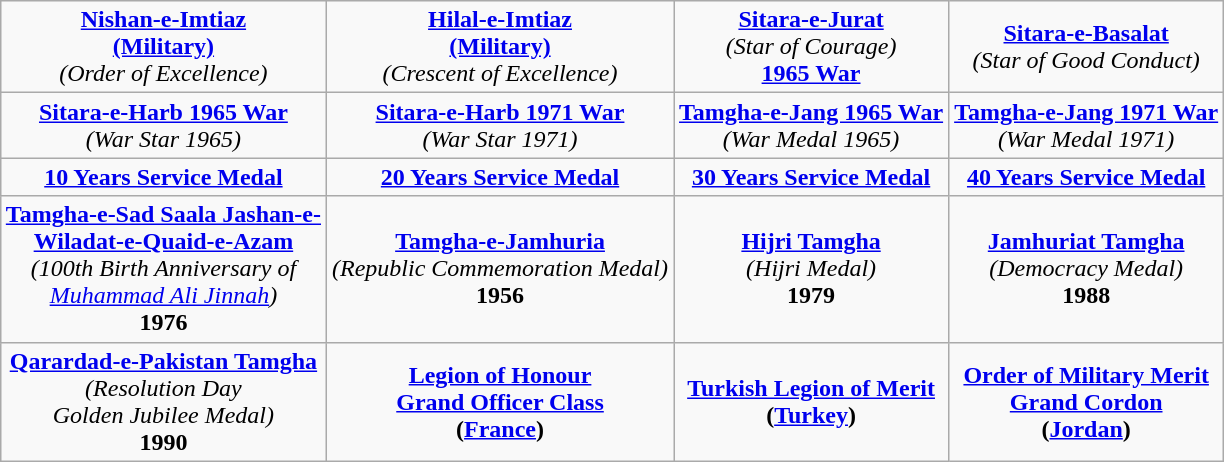<table class="wikitable" style="margin:1em auto; text-align:center;">
<tr>
<td><strong><a href='#'>Nishan-e-Imtiaz</a></strong><br><strong><a href='#'>(Military)</a></strong><br><em>(Order of Excellence)</em></td>
<td><strong><a href='#'>Hilal-e-Imtiaz</a></strong><br><strong><a href='#'>(Military)</a></strong><br><em>(Crescent of Excellence)</em></td>
<td><strong><a href='#'>Sitara-e-Jurat</a></strong><br><em>(Star of Courage)</em><br><strong><a href='#'>1965 War</a></strong></td>
<td><strong><a href='#'>Sitara-e-Basalat</a></strong><br><em>(Star of Good Conduct)</em></td>
</tr>
<tr>
<td><strong><a href='#'>Sitara-e-Harb 1965 War</a></strong><br><em>(War Star 1965)</em></td>
<td><strong><a href='#'>Sitara-e-Harb 1971 War</a></strong><br><em>(War Star 1971)</em></td>
<td><strong><a href='#'>Tamgha-e-Jang 1965 War</a></strong><br><em>(War Medal 1965)</em></td>
<td><strong><a href='#'>Tamgha-e-Jang 1971 War</a></strong><br><em>(War Medal 1971)</em></td>
</tr>
<tr>
<td><strong><a href='#'>10 Years Service Medal</a></strong></td>
<td><strong><a href='#'>20 Years Service Medal</a></strong></td>
<td><strong><a href='#'>30 Years Service Medal</a></strong></td>
<td><strong><a href='#'>40 Years Service Medal</a></strong></td>
</tr>
<tr>
<td><strong><a href='#'>Tamgha-e-Sad Saala Jashan-e-</a></strong><br><strong><a href='#'>Wiladat-e-Quaid-e-Azam</a></strong><br><em>(100th Birth Anniversary of</em><br><em><a href='#'>Muhammad Ali Jinnah</a>)</em><br><strong>1976</strong></td>
<td><strong><a href='#'>Tamgha-e-Jamhuria</a></strong><br><em>(Republic Commemoration Medal)</em><br><strong>1956</strong></td>
<td><strong><a href='#'>Hijri Tamgha</a></strong><br><em>(Hijri Medal)</em><br><strong>1979</strong></td>
<td><strong><a href='#'>Jamhuriat Tamgha</a></strong><br><em>(Democracy Medal)</em><br><strong>1988</strong></td>
</tr>
<tr>
<td><strong><a href='#'>Qarardad-e-Pakistan Tamgha</a></strong><br><em>(Resolution Day</em><br><em>Golden Jubilee Medal)</em><br><strong>1990</strong></td>
<td><strong><a href='#'>Legion of Honour</a></strong><br><a href='#'><strong>Grand Officer Class</strong></a><br><strong>(<a href='#'>France</a>)</strong></td>
<td><a href='#'><strong>Turkish Legion of Merit</strong></a><br><strong>(<a href='#'>Turkey</a>)</strong></td>
<td><strong><a href='#'>Order of Military Merit</a></strong><br><strong><a href='#'>Grand Cordon</a></strong><br><strong>(<a href='#'>Jordan</a>)</strong></td>
</tr>
</table>
